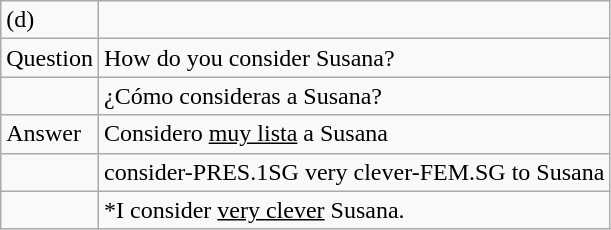<table class="wikitable">
<tr>
<td>(d)</td>
</tr>
<tr>
<td>Question</td>
<td>How do you consider Susana?</td>
</tr>
<tr>
<td></td>
<td>¿Cómo	consideras a Susana?</td>
</tr>
<tr>
<td>Answer</td>
<td>Considero  <u>muy lista</u> a Susana</td>
</tr>
<tr>
<td></td>
<td>consider-PRES.1SG	very clever-FEM.SG to Susana</td>
</tr>
<tr>
<td></td>
<td>*I consider <u>very clever</u> Susana.</td>
</tr>
</table>
